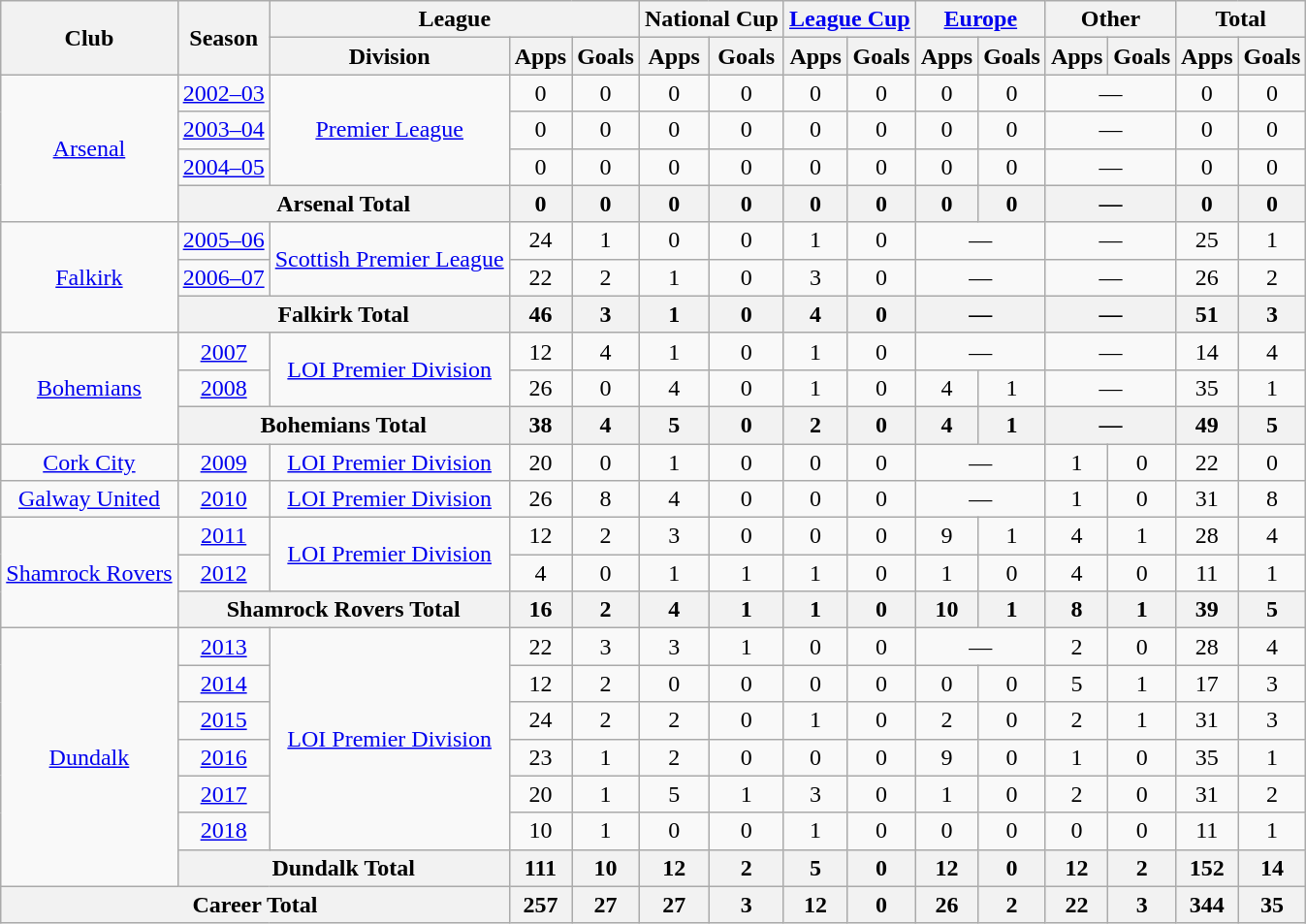<table class="wikitable" style="text-align:center">
<tr>
<th rowspan="2">Club</th>
<th rowspan="2">Season</th>
<th colspan="3">League</th>
<th colspan="2">National Cup</th>
<th colspan="2"><a href='#'>League Cup</a></th>
<th colspan="2"><a href='#'>Europe</a></th>
<th colspan="2">Other</th>
<th colspan="2">Total</th>
</tr>
<tr>
<th>Division</th>
<th>Apps</th>
<th>Goals</th>
<th>Apps</th>
<th>Goals</th>
<th>Apps</th>
<th>Goals</th>
<th>Apps</th>
<th>Goals</th>
<th>Apps</th>
<th>Goals</th>
<th>Apps</th>
<th>Goals</th>
</tr>
<tr>
<td rowspan="4"><a href='#'>Arsenal</a></td>
<td><a href='#'>2002–03</a></td>
<td rowspan="3"><a href='#'>Premier League</a></td>
<td>0</td>
<td>0</td>
<td>0</td>
<td>0</td>
<td>0</td>
<td>0</td>
<td>0</td>
<td>0</td>
<td colspan="2">—</td>
<td>0</td>
<td>0</td>
</tr>
<tr>
<td><a href='#'>2003–04</a></td>
<td>0</td>
<td>0</td>
<td>0</td>
<td>0</td>
<td>0</td>
<td>0</td>
<td>0</td>
<td>0</td>
<td colspan="2">—</td>
<td>0</td>
<td>0</td>
</tr>
<tr>
<td><a href='#'>2004–05</a></td>
<td>0</td>
<td>0</td>
<td>0</td>
<td>0</td>
<td>0</td>
<td>0</td>
<td>0</td>
<td>0</td>
<td colspan="2">—</td>
<td>0</td>
<td>0</td>
</tr>
<tr>
<th colspan="2">Arsenal Total</th>
<th>0</th>
<th>0</th>
<th>0</th>
<th>0</th>
<th>0</th>
<th>0</th>
<th>0</th>
<th>0</th>
<th colspan=2>—</th>
<th>0</th>
<th>0</th>
</tr>
<tr>
<td rowspan="3"><a href='#'>Falkirk</a></td>
<td><a href='#'>2005–06</a></td>
<td rowspan="2"><a href='#'>Scottish Premier League</a></td>
<td>24</td>
<td>1</td>
<td>0</td>
<td>0</td>
<td>1</td>
<td>0</td>
<td colspan=2>—</td>
<td colspan="2">—</td>
<td>25</td>
<td>1</td>
</tr>
<tr>
<td><a href='#'>2006–07</a></td>
<td>22</td>
<td>2</td>
<td>1</td>
<td>0</td>
<td>3</td>
<td>0</td>
<td colspan=2>—</td>
<td colspan="2">—</td>
<td>26</td>
<td>2</td>
</tr>
<tr>
<th colspan="2">Falkirk Total</th>
<th>46</th>
<th>3</th>
<th>1</th>
<th>0</th>
<th>4</th>
<th>0</th>
<th colspan=2>—</th>
<th colspan=2>—</th>
<th>51</th>
<th>3</th>
</tr>
<tr>
<td rowspan="3"><a href='#'>Bohemians</a></td>
<td><a href='#'>2007</a></td>
<td rowspan="2"><a href='#'>LOI Premier Division</a></td>
<td>12</td>
<td>4</td>
<td>1</td>
<td>0</td>
<td>1</td>
<td>0</td>
<td colspan=2>—</td>
<td colspan=2>—</td>
<td>14</td>
<td>4</td>
</tr>
<tr>
<td><a href='#'>2008</a></td>
<td>26</td>
<td>0</td>
<td>4</td>
<td>0</td>
<td>1</td>
<td>0</td>
<td>4</td>
<td>1</td>
<td colspan=2>—</td>
<td>35</td>
<td>1</td>
</tr>
<tr>
<th colspan="2">Bohemians Total</th>
<th>38</th>
<th>4</th>
<th>5</th>
<th>0</th>
<th>2</th>
<th>0</th>
<th>4</th>
<th>1</th>
<th colspan=2>—</th>
<th>49</th>
<th>5</th>
</tr>
<tr>
<td><a href='#'>Cork City</a></td>
<td><a href='#'>2009</a></td>
<td><a href='#'>LOI Premier Division</a></td>
<td>20</td>
<td>0</td>
<td>1</td>
<td>0</td>
<td>0</td>
<td>0</td>
<td colspan=2>—</td>
<td>1</td>
<td>0</td>
<td>22</td>
<td>0</td>
</tr>
<tr>
<td><a href='#'>Galway United</a></td>
<td><a href='#'>2010</a></td>
<td><a href='#'>LOI Premier Division</a></td>
<td>26</td>
<td>8</td>
<td>4</td>
<td>0</td>
<td>0</td>
<td>0</td>
<td colspan=2>—</td>
<td>1</td>
<td>0</td>
<td>31</td>
<td>8</td>
</tr>
<tr>
<td rowspan="3"><a href='#'>Shamrock Rovers</a></td>
<td><a href='#'>2011</a></td>
<td rowspan="2"><a href='#'>LOI Premier Division</a></td>
<td>12</td>
<td>2</td>
<td>3</td>
<td>0</td>
<td>0</td>
<td>0</td>
<td>9</td>
<td>1</td>
<td>4</td>
<td>1</td>
<td>28</td>
<td>4</td>
</tr>
<tr>
<td><a href='#'>2012</a></td>
<td>4</td>
<td>0</td>
<td>1</td>
<td>1</td>
<td>1</td>
<td>0</td>
<td>1</td>
<td>0</td>
<td>4</td>
<td>0</td>
<td>11</td>
<td>1</td>
</tr>
<tr>
<th colspan="2">Shamrock Rovers Total</th>
<th>16</th>
<th>2</th>
<th>4</th>
<th>1</th>
<th>1</th>
<th>0</th>
<th>10</th>
<th>1</th>
<th>8</th>
<th>1</th>
<th>39</th>
<th>5</th>
</tr>
<tr>
<td rowspan="7"><a href='#'>Dundalk</a></td>
<td><a href='#'>2013</a></td>
<td rowspan="6"><a href='#'>LOI Premier Division</a></td>
<td>22</td>
<td>3</td>
<td>3</td>
<td>1</td>
<td>0</td>
<td>0</td>
<td colspan=2>—</td>
<td>2</td>
<td>0</td>
<td>28</td>
<td>4</td>
</tr>
<tr>
<td><a href='#'>2014</a></td>
<td>12</td>
<td>2</td>
<td>0</td>
<td>0</td>
<td>0</td>
<td>0</td>
<td>0</td>
<td>0</td>
<td>5</td>
<td>1</td>
<td>17</td>
<td>3</td>
</tr>
<tr>
<td><a href='#'>2015</a></td>
<td>24</td>
<td>2</td>
<td>2</td>
<td>0</td>
<td>1</td>
<td>0</td>
<td>2</td>
<td>0</td>
<td>2</td>
<td>1</td>
<td>31</td>
<td>3</td>
</tr>
<tr>
<td><a href='#'>2016</a></td>
<td>23</td>
<td>1</td>
<td>2</td>
<td>0</td>
<td>0</td>
<td>0</td>
<td>9</td>
<td>0</td>
<td>1</td>
<td>0</td>
<td>35</td>
<td>1</td>
</tr>
<tr>
<td><a href='#'>2017</a></td>
<td>20</td>
<td>1</td>
<td>5</td>
<td>1</td>
<td>3</td>
<td>0</td>
<td>1</td>
<td>0</td>
<td>2</td>
<td>0</td>
<td>31</td>
<td>2</td>
</tr>
<tr>
<td><a href='#'>2018</a></td>
<td>10</td>
<td>1</td>
<td>0</td>
<td>0</td>
<td>1</td>
<td>0</td>
<td>0</td>
<td>0</td>
<td>0</td>
<td>0</td>
<td>11</td>
<td>1</td>
</tr>
<tr>
<th colspan="2">Dundalk Total</th>
<th>111</th>
<th>10</th>
<th>12</th>
<th>2</th>
<th>5</th>
<th>0</th>
<th>12</th>
<th>0</th>
<th>12</th>
<th>2</th>
<th>152</th>
<th>14</th>
</tr>
<tr>
<th colspan="3">Career Total</th>
<th>257</th>
<th>27</th>
<th>27</th>
<th>3</th>
<th>12</th>
<th>0</th>
<th>26</th>
<th>2</th>
<th>22</th>
<th>3</th>
<th>344</th>
<th>35</th>
</tr>
</table>
